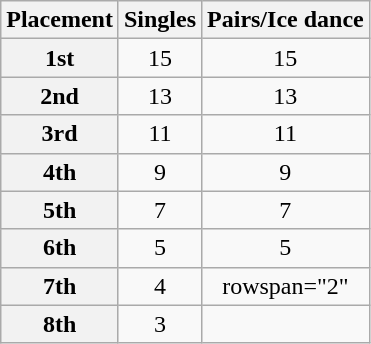<table class="wikitable unsortable" style="text-align:center">
<tr>
<th scope="col">Placement</th>
<th scope="col">Singles</th>
<th scope="col">Pairs/Ice dance</th>
</tr>
<tr>
<th scope="row">1st</th>
<td>15</td>
<td>15</td>
</tr>
<tr>
<th scope="row">2nd</th>
<td>13</td>
<td>13</td>
</tr>
<tr>
<th scope="row">3rd</th>
<td>11</td>
<td>11</td>
</tr>
<tr>
<th scope="row">4th</th>
<td>9</td>
<td>9</td>
</tr>
<tr>
<th scope="row">5th</th>
<td>7</td>
<td>7</td>
</tr>
<tr>
<th scope="row">6th</th>
<td>5</td>
<td>5</td>
</tr>
<tr>
<th scope="row">7th</th>
<td>4</td>
<td>rowspan="2" </td>
</tr>
<tr>
<th scope="row">8th</th>
<td>3</td>
</tr>
</table>
